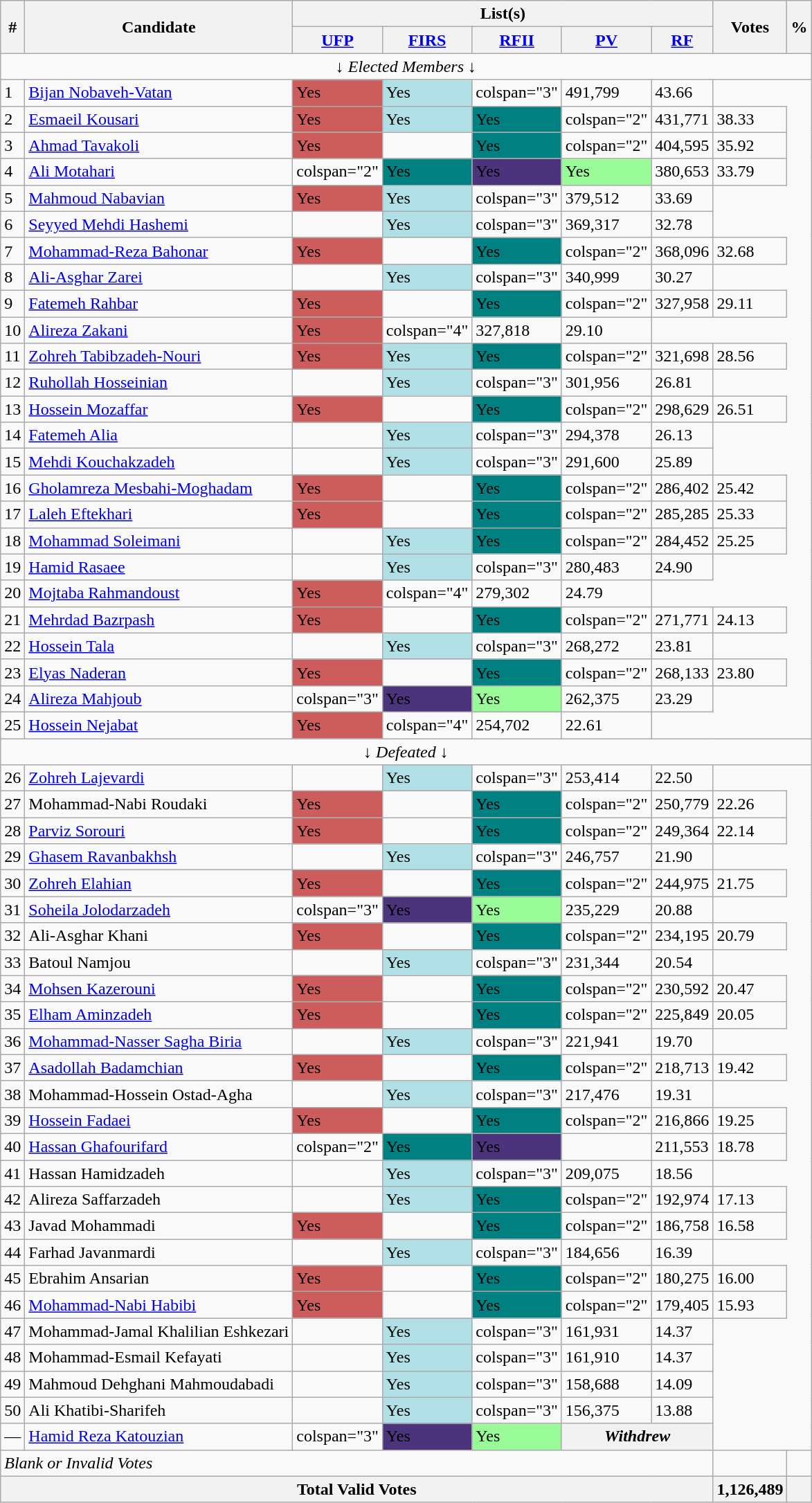<table class="wikitable">
<tr>
<th rowspan="2">#</th>
<th rowspan="2">Candidate</th>
<th colspan="5">List(s)</th>
<th rowspan="2">Votes</th>
<th rowspan="2">%</th>
</tr>
<tr>
<th><a href='#'>UFP</a></th>
<th><a href='#'>FIRS</a></th>
<th><a href='#'>RFII</a></th>
<th><a href='#'>PV</a></th>
<th><a href='#'>RF</a></th>
</tr>
<tr>
<td align=center colspan="9">↓ <em>Elected Members</em> ↓</td>
</tr>
<tr>
<td>1</td>
<td><a href='#'>Bijan Nobaveh-Vatan</a></td>
<td style="background:#CD5C5C;"><span>Yes</span></td>
<td style="background:#B0E0E6;"><span>Yes</span></td>
<td>colspan="3" </td>
<td>491,799</td>
<td>43.66</td>
</tr>
<tr>
<td>2</td>
<td><a href='#'>Esmaeil Kousari</a></td>
<td style="background:#CD5C5C;"><span>Yes</span></td>
<td style="background:#B0E0E6;"><span>Yes</span></td>
<td style="background:#008080;"><span>Yes</span></td>
<td>colspan="2" </td>
<td>431,771</td>
<td>38.33</td>
</tr>
<tr>
<td>3</td>
<td><a href='#'>Ahmad Tavakoli</a></td>
<td style="background:#CD5C5C;"><span>Yes</span></td>
<td></td>
<td style="background:#008080;"><span>Yes</span></td>
<td>colspan="2" </td>
<td>404,595</td>
<td>35.92</td>
</tr>
<tr>
<td>4</td>
<td><a href='#'>Ali Motahari</a></td>
<td>colspan="2" </td>
<td style="background:#008080;"><span>Yes</span></td>
<td style="background:#4b347c;"><span>Yes</span></td>
<td style="background:#98FB98;"><span>Yes</span></td>
<td>380,653</td>
<td>33.79</td>
</tr>
<tr>
<td>5</td>
<td><a href='#'>Mahmoud Nabavian</a></td>
<td style="background:#CD5C5C;"><span>Yes</span></td>
<td style="background:#B0E0E6;"><span>Yes</span></td>
<td>colspan="3" </td>
<td>379,512</td>
<td>33.69</td>
</tr>
<tr>
<td>6</td>
<td><a href='#'>Seyyed Mehdi Hashemi</a></td>
<td></td>
<td style="background:#B0E0E6;"><span>Yes</span></td>
<td>colspan="3" </td>
<td>369,317</td>
<td>32.78</td>
</tr>
<tr>
<td>7</td>
<td><a href='#'>Mohammad-Reza Bahonar</a></td>
<td style="background:#CD5C5C;"><span>Yes</span></td>
<td></td>
<td style="background:#008080;"><span>Yes</span></td>
<td>colspan="2" </td>
<td>368,096</td>
<td>32.68</td>
</tr>
<tr>
<td>8</td>
<td><a href='#'>Ali-Asghar Zarei</a></td>
<td></td>
<td style="background:#B0E0E6;"><span>Yes</span></td>
<td>colspan="3" </td>
<td>340,999</td>
<td>30.27</td>
</tr>
<tr>
<td>9</td>
<td><a href='#'>Fatemeh Rahbar</a></td>
<td style="background:#CD5C5C;"><span>Yes</span></td>
<td></td>
<td style="background:#008080;"><span>Yes</span></td>
<td>colspan="2" </td>
<td>327,958</td>
<td>29.11</td>
</tr>
<tr>
<td>10</td>
<td><a href='#'>Alireza Zakani</a></td>
<td style="background:#CD5C5C;"><span>Yes</span></td>
<td>colspan="4" </td>
<td>327,818</td>
<td>29.10</td>
</tr>
<tr>
<td>11</td>
<td><a href='#'>Zohreh Tabibzadeh-Nouri</a></td>
<td style="background:#CD5C5C;"><span>Yes</span></td>
<td style="background:#B0E0E6;"><span>Yes</span></td>
<td style="background:#008080;"><span>Yes</span></td>
<td>colspan="2" </td>
<td>321,698</td>
<td>28.56</td>
</tr>
<tr>
<td>12</td>
<td><a href='#'>Ruhollah Hosseinian</a></td>
<td></td>
<td style="background:#B0E0E6;"><span>Yes</span></td>
<td>colspan="3" </td>
<td>301,956</td>
<td>26.81</td>
</tr>
<tr>
<td>13</td>
<td><a href='#'>Hossein Mozaffar</a></td>
<td style="background:#CD5C5C;"><span>Yes</span></td>
<td></td>
<td style="background:#008080;"><span>Yes</span></td>
<td>colspan="2" </td>
<td>298,629</td>
<td>26.51</td>
</tr>
<tr>
<td>14</td>
<td><a href='#'>Fatemeh Alia</a></td>
<td></td>
<td style="background:#B0E0E6;"><span>Yes</span></td>
<td>colspan="3" </td>
<td>294,378</td>
<td>26.13</td>
</tr>
<tr>
<td>15</td>
<td><a href='#'>Mehdi Kouchakzadeh</a></td>
<td></td>
<td style="background:#B0E0E6;"><span>Yes</span></td>
<td>colspan="3" </td>
<td>291,600</td>
<td>25.89</td>
</tr>
<tr>
<td>16</td>
<td><a href='#'>Gholamreza Mesbahi-Moghadam</a></td>
<td style="background:#CD5C5C;"><span>Yes</span></td>
<td></td>
<td style="background:#008080;"><span>Yes</span></td>
<td>colspan="2" </td>
<td>286,402</td>
<td>25.42</td>
</tr>
<tr>
<td>17</td>
<td><a href='#'>Laleh Eftekhari</a></td>
<td style="background:#CD5C5C;"><span>Yes</span></td>
<td></td>
<td style="background:#008080;"><span>Yes</span></td>
<td>colspan="2" </td>
<td>285,285</td>
<td>25.33</td>
</tr>
<tr>
<td>18</td>
<td><a href='#'>Mohammad Soleimani</a></td>
<td></td>
<td style="background:#B0E0E6;"><span>Yes</span></td>
<td style="background:#008080;"><span>Yes</span></td>
<td>colspan="2" </td>
<td>284,452</td>
<td>25.25</td>
</tr>
<tr>
<td>19</td>
<td><a href='#'>Hamid Rasaee</a></td>
<td></td>
<td style="background:#B0E0E6;"><span>Yes</span></td>
<td>colspan="3" </td>
<td>280,483</td>
<td>24.90</td>
</tr>
<tr>
<td>20</td>
<td><a href='#'>Mojtaba Rahmandoust</a></td>
<td style="background:#CD5C5C;"><span>Yes</span></td>
<td>colspan="4" </td>
<td>279,302</td>
<td>24.79</td>
</tr>
<tr>
<td>21</td>
<td><a href='#'>Mehrdad Bazrpash</a></td>
<td style="background:#CD5C5C;"><span>Yes</span></td>
<td></td>
<td style="background:#008080;"><span>Yes</span></td>
<td>colspan="2" </td>
<td>271,771</td>
<td>24.13</td>
</tr>
<tr>
<td>22</td>
<td><a href='#'>Hossein Tala</a></td>
<td></td>
<td style="background:#B0E0E6;"><span>Yes</span></td>
<td>colspan="3" </td>
<td>268,272</td>
<td>23.81</td>
</tr>
<tr>
<td>23</td>
<td><a href='#'>Elyas Naderan</a></td>
<td style="background:#CD5C5C;"><span>Yes</span></td>
<td></td>
<td style="background:#008080;"><span>Yes</span></td>
<td>colspan="2" </td>
<td>268,133</td>
<td>23.80</td>
</tr>
<tr>
<td>24</td>
<td><a href='#'>Alireza Mahjoub</a></td>
<td>colspan="3" </td>
<td style="background:#4b347c;"><span>Yes</span></td>
<td style="background:#98FB98;"><span>Yes</span></td>
<td>262,375</td>
<td>23.29</td>
</tr>
<tr>
<td>25</td>
<td><a href='#'>Hossein Nejabat</a></td>
<td style="background:#CD5C5C;"><span>Yes</span></td>
<td>colspan="4" </td>
<td>254,702</td>
<td>22.61</td>
</tr>
<tr>
<td align=center colspan="9">↓ <em>Defeated</em> ↓</td>
</tr>
<tr>
<td>26</td>
<td><a href='#'>Zohreh Lajevardi</a></td>
<td></td>
<td style="background:#B0E0E6;"><span>Yes</span></td>
<td>colspan="3" </td>
<td>253,414</td>
<td>22.50</td>
</tr>
<tr>
<td>27</td>
<td>Mohammad-Nabi Roudaki</td>
<td style="background:#CD5C5C;"><span>Yes</span></td>
<td></td>
<td style="background:#008080;"><span>Yes</span></td>
<td>colspan="2" </td>
<td>250,779</td>
<td>22.26</td>
</tr>
<tr>
<td>28</td>
<td><a href='#'>Parviz Sorouri</a></td>
<td style="background:#CD5C5C;"><span>Yes</span></td>
<td></td>
<td style="background:#008080;"><span>Yes</span></td>
<td>colspan="2" </td>
<td>249,364</td>
<td>22.14</td>
</tr>
<tr>
<td>29</td>
<td><a href='#'>Ghasem Ravanbakhsh</a></td>
<td></td>
<td style="background:#B0E0E6;"><span>Yes</span></td>
<td>colspan="3" </td>
<td>246,757</td>
<td>21.90</td>
</tr>
<tr>
<td>30</td>
<td><a href='#'>Zohreh Elahian</a></td>
<td style="background:#CD5C5C;"><span>Yes</span></td>
<td></td>
<td style="background:#008080;"><span>Yes</span></td>
<td>colspan="2" </td>
<td>244,975</td>
<td>21.75</td>
</tr>
<tr>
<td>31</td>
<td><a href='#'>Soheila Jolodarzadeh</a></td>
<td>colspan="3" </td>
<td style="background:#4b347c;"><span>Yes</span></td>
<td style="background:#98FB98;"><span>Yes</span></td>
<td>235,229</td>
<td>20.88</td>
</tr>
<tr>
<td>32</td>
<td>Ali-Asghar Khani</td>
<td style="background:#CD5C5C;"><span>Yes</span></td>
<td></td>
<td style="background:#008080;"><span>Yes</span></td>
<td>colspan="2" </td>
<td>234,195</td>
<td>20.79</td>
</tr>
<tr>
<td>33</td>
<td>Batoul Namjou</td>
<td></td>
<td style="background:#B0E0E6;"><span>Yes</span></td>
<td>colspan="3" </td>
<td>231,344</td>
<td>20.54</td>
</tr>
<tr>
<td>34</td>
<td><a href='#'>Mohsen Kazerouni</a></td>
<td style="background:#CD5C5C;"><span>Yes</span></td>
<td></td>
<td style="background:#008080;"><span>Yes</span></td>
<td>colspan="2" </td>
<td>230,592</td>
<td>20.47</td>
</tr>
<tr>
<td>35</td>
<td><a href='#'>Elham Aminzadeh</a></td>
<td style="background:#CD5C5C;"><span>Yes</span></td>
<td></td>
<td style="background:#008080;"><span>Yes</span></td>
<td>colspan="2" </td>
<td>225,849</td>
<td>20.05</td>
</tr>
<tr>
<td>36</td>
<td><a href='#'>Mohammad-Nasser Sagha Biria</a></td>
<td></td>
<td style="background:#B0E0E6;"><span>Yes</span></td>
<td>colspan="3" </td>
<td>221,941</td>
<td>19.70</td>
</tr>
<tr>
<td>37</td>
<td><a href='#'>Asadollah Badamchian</a></td>
<td style="background:#CD5C5C;"><span>Yes</span></td>
<td></td>
<td style="background:#008080;"><span>Yes</span></td>
<td>colspan="2" </td>
<td>218,713</td>
<td>19.42</td>
</tr>
<tr>
<td>38</td>
<td>Mohammad-Hossein Ostad-Agha</td>
<td></td>
<td style="background:#B0E0E6;"><span>Yes</span></td>
<td>colspan="3" </td>
<td>217,476</td>
<td>19.31</td>
</tr>
<tr>
<td>39</td>
<td><a href='#'>Hossein Fadaei</a></td>
<td style="background:#CD5C5C;"><span>Yes</span></td>
<td></td>
<td style="background:#008080;"><span>Yes</span></td>
<td>colspan="2" </td>
<td>216,866</td>
<td>19.25</td>
</tr>
<tr>
<td>40</td>
<td><a href='#'>Hassan Ghafourifard</a></td>
<td>colspan="2" </td>
<td style="background:#008080;"><span>Yes</span></td>
<td style="background:#4b347c;"><span>Yes</span></td>
<td></td>
<td>211,553</td>
<td>18.78</td>
</tr>
<tr>
<td>41</td>
<td>Hassan Hamidzadeh</td>
<td></td>
<td style="background:#B0E0E6;"><span>Yes</span></td>
<td>colspan="3" </td>
<td>209,075</td>
<td>18.56</td>
</tr>
<tr>
<td>42</td>
<td>Alireza Saffarzadeh</td>
<td></td>
<td style="background:#B0E0E6;"><span>Yes</span></td>
<td style="background:#008080;"><span>Yes</span></td>
<td>colspan="2" </td>
<td>192,974</td>
<td>17.13</td>
</tr>
<tr>
<td>43</td>
<td>Javad Mohammadi</td>
<td style="background:#CD5C5C;"><span>Yes</span></td>
<td></td>
<td style="background:#008080;"><span>Yes</span></td>
<td>colspan="2" </td>
<td>186,758</td>
<td>16.58</td>
</tr>
<tr>
<td>44</td>
<td>Farhad Javanmardi</td>
<td></td>
<td style="background:#B0E0E6;"><span>Yes</span></td>
<td>colspan="3" </td>
<td>184,656</td>
<td>16.39</td>
</tr>
<tr>
<td>45</td>
<td>Ebrahim Ansarian</td>
<td style="background:#CD5C5C;"><span>Yes</span></td>
<td></td>
<td style="background:#008080;"><span>Yes</span></td>
<td>colspan="2" </td>
<td>180,275</td>
<td>16.00</td>
</tr>
<tr>
<td>46</td>
<td><a href='#'>Mohammad-Nabi Habibi</a></td>
<td style="background:#CD5C5C;"><span>Yes</span></td>
<td></td>
<td style="background:#008080;"><span>Yes</span></td>
<td>colspan="2" </td>
<td>179,405</td>
<td>15.93</td>
</tr>
<tr>
<td>47</td>
<td>Mohammad-Jamal Khalilian Eshkezari</td>
<td></td>
<td style="background:#B0E0E6;"><span>Yes</span></td>
<td>colspan="3" </td>
<td>161,931</td>
<td>14.37</td>
</tr>
<tr>
<td>48</td>
<td>Mohammad-Esmail Kefayati</td>
<td></td>
<td style="background:#B0E0E6;"><span>Yes</span></td>
<td>colspan="3" </td>
<td>161,910</td>
<td>14.37</td>
</tr>
<tr>
<td>49</td>
<td>Mahmoud Dehghani Mahmoudabadi</td>
<td></td>
<td style="background:#B0E0E6;"><span>Yes</span></td>
<td>colspan="3" </td>
<td>158,688</td>
<td>14.09</td>
</tr>
<tr>
<td>50</td>
<td>Ali Khatibi-Sharifeh</td>
<td></td>
<td style="background:#B0E0E6;"><span>Yes</span></td>
<td>colspan="3" </td>
<td>156,375</td>
<td>13.88</td>
</tr>
<tr>
<td>—</td>
<td><a href='#'>Hamid Reza Katouzian</a></td>
<td>colspan="3" </td>
<td style="background:#4b347c;"><span>Yes</span></td>
<td style="background:#98FB98;"><span>Yes</span></td>
<th colspan="2"><em>Withdrew</em></th>
</tr>
<tr>
<td colspan="7"><em>Blank or Invalid Votes</em></td>
<td></td>
<td></td>
</tr>
<tr>
<th colspan="7">Total Valid Votes</th>
<th>1,126,489</th>
<th></th>
</tr>
</table>
